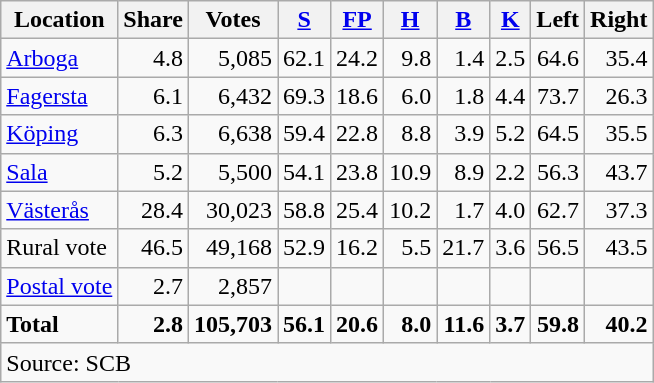<table class="wikitable sortable" style=text-align:right>
<tr>
<th>Location</th>
<th>Share</th>
<th>Votes</th>
<th><a href='#'>S</a></th>
<th><a href='#'>FP</a></th>
<th><a href='#'>H</a></th>
<th><a href='#'>B</a></th>
<th><a href='#'>K</a></th>
<th>Left</th>
<th>Right</th>
</tr>
<tr>
<td align=left><a href='#'>Arboga</a></td>
<td>4.8</td>
<td>5,085</td>
<td>62.1</td>
<td>24.2</td>
<td>9.8</td>
<td>1.4</td>
<td>2.5</td>
<td>64.6</td>
<td>35.4</td>
</tr>
<tr>
<td align=left><a href='#'>Fagersta</a></td>
<td>6.1</td>
<td>6,432</td>
<td>69.3</td>
<td>18.6</td>
<td>6.0</td>
<td>1.8</td>
<td>4.4</td>
<td>73.7</td>
<td>26.3</td>
</tr>
<tr>
<td align=left><a href='#'>Köping</a></td>
<td>6.3</td>
<td>6,638</td>
<td>59.4</td>
<td>22.8</td>
<td>8.8</td>
<td>3.9</td>
<td>5.2</td>
<td>64.5</td>
<td>35.5</td>
</tr>
<tr>
<td align=left><a href='#'>Sala</a></td>
<td>5.2</td>
<td>5,500</td>
<td>54.1</td>
<td>23.8</td>
<td>10.9</td>
<td>8.9</td>
<td>2.2</td>
<td>56.3</td>
<td>43.7</td>
</tr>
<tr>
<td align=left><a href='#'>Västerås</a></td>
<td>28.4</td>
<td>30,023</td>
<td>58.8</td>
<td>25.4</td>
<td>10.2</td>
<td>1.7</td>
<td>4.0</td>
<td>62.7</td>
<td>37.3</td>
</tr>
<tr>
<td align=left>Rural vote</td>
<td>46.5</td>
<td>49,168</td>
<td>52.9</td>
<td>16.2</td>
<td>5.5</td>
<td>21.7</td>
<td>3.6</td>
<td>56.5</td>
<td>43.5</td>
</tr>
<tr>
<td align=left><a href='#'>Postal vote</a></td>
<td>2.7</td>
<td>2,857</td>
<td></td>
<td></td>
<td></td>
<td></td>
<td></td>
<td></td>
<td></td>
</tr>
<tr>
<td align=left><strong>Total</strong></td>
<td><strong>2.8</strong></td>
<td><strong>105,703</strong></td>
<td><strong>56.1</strong></td>
<td><strong>20.6</strong></td>
<td><strong>8.0</strong></td>
<td><strong>11.6</strong></td>
<td><strong>3.7</strong></td>
<td><strong>59.8</strong></td>
<td><strong>40.2</strong></td>
</tr>
<tr>
<td align=left colspan=10>Source: SCB </td>
</tr>
</table>
